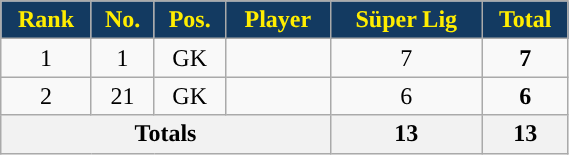<table class="wikitable sortable" style="text-align:center;width:30%;">
<tr>
<th style="background:#133A61; color:#FFED00; ">Rank</th>
<th style="background:#133A61; color:#FFED00; ">No.</th>
<th style="background:#133A61; color:#FFED00; ">Pos.</th>
<th style="background:#133A61; color:#FFED00; ">Player</th>
<th style="background:#133A61; color:#FFED00; ">Süper Lig</th>
<th style="background:#133A61; color:#FFED00; ">Total</th>
</tr>
<tr>
<td>1</td>
<td>1</td>
<td>GK</td>
<td align=left> </td>
<td>7</td>
<td><strong>7</strong></td>
</tr>
<tr>
<td>2</td>
<td>21</td>
<td>GK</td>
<td align=left> </td>
<td>6</td>
<td><strong>6</strong></td>
</tr>
<tr>
<th colspan=4><strong>Totals </strong></th>
<th><strong>13</strong></th>
<th><strong>13</strong></th>
</tr>
</table>
